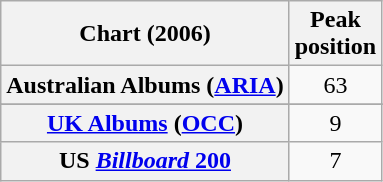<table class="wikitable sortable plainrowheaders">
<tr>
<th scope="col">Chart (2006)</th>
<th scope="col">Peak<br>position</th>
</tr>
<tr>
<th scope="row">Australian Albums (<a href='#'>ARIA</a>)</th>
<td style="text-align:center;">63</td>
</tr>
<tr>
</tr>
<tr>
</tr>
<tr>
</tr>
<tr>
</tr>
<tr>
</tr>
<tr>
</tr>
<tr>
</tr>
<tr>
</tr>
<tr>
</tr>
<tr>
</tr>
<tr>
</tr>
<tr>
<th scope="row"><a href='#'>UK Albums</a> (<a href='#'>OCC</a>)</th>
<td style="text-align:center;">9</td>
</tr>
<tr>
<th scope="row">US <a href='#'><em>Billboard</em> 200</a></th>
<td style="text-align:center;">7</td>
</tr>
</table>
